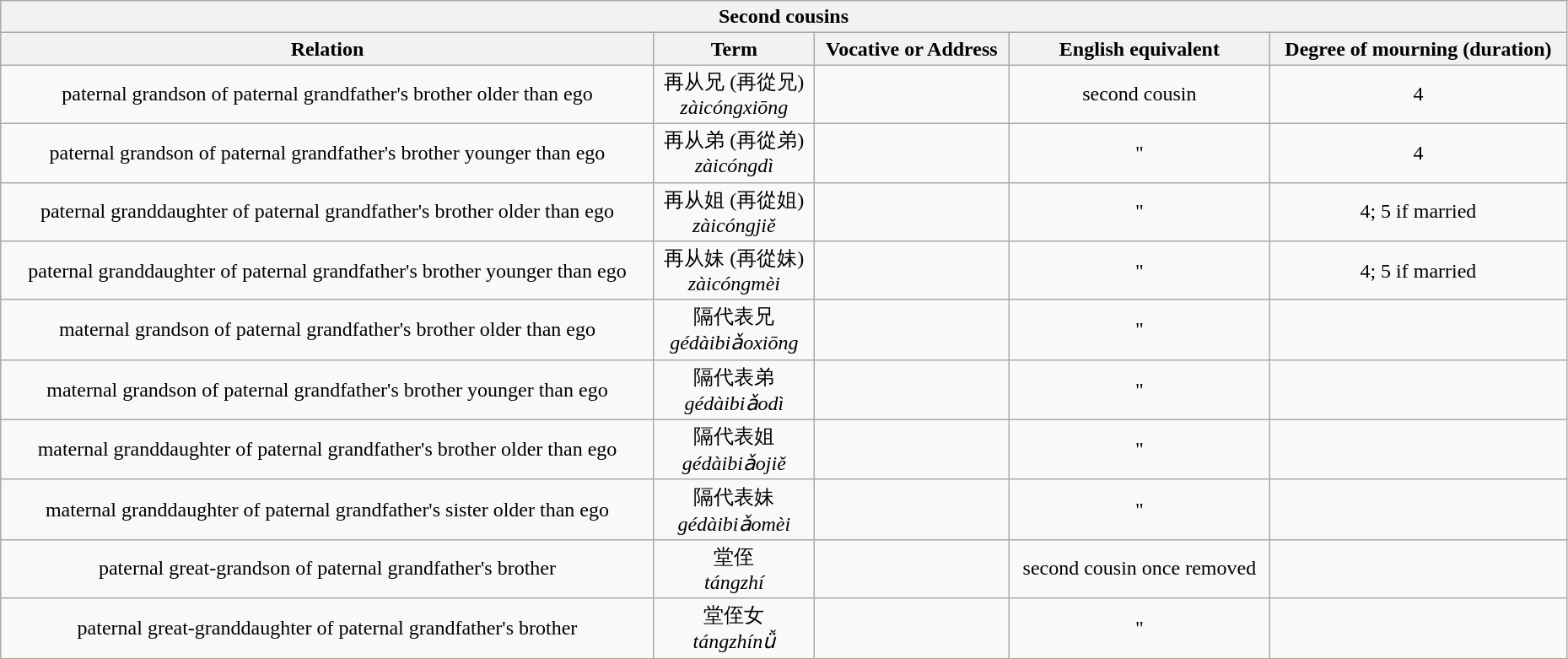<table class="collapsible wikitable collapsed" style="width: 98%; border: #999 solid 1px; text-align: center; margin-bottom: 0;">
<tr>
<th colspan="5">Second cousins</th>
</tr>
<tr>
<th>Relation</th>
<th>Term</th>
<th>Vocative or Address</th>
<th>English equivalent</th>
<th>Degree of mourning (duration)</th>
</tr>
<tr>
<td>paternal grandson of paternal grandfather's brother older than ego</td>
<td>再从兄 (再從兄)<br><em>zàicóngxiōng</em></td>
<td></td>
<td>second cousin</td>
<td>4</td>
</tr>
<tr>
<td>paternal grandson of paternal grandfather's brother younger than ego</td>
<td>再从弟 (再從弟)<br><em>zàicóngdì</em></td>
<td></td>
<td>"</td>
<td>4</td>
</tr>
<tr>
<td>paternal granddaughter of paternal grandfather's brother older than ego</td>
<td>再从姐 (再從姐)<br><em>zàicóngjiě</em></td>
<td></td>
<td>"</td>
<td>4; 5 if married</td>
</tr>
<tr>
<td>paternal granddaughter of paternal grandfather's brother younger than ego</td>
<td>再从妹 (再從妹) <br><em>zàicóngmèi</em></td>
<td></td>
<td>"</td>
<td>4; 5 if married</td>
</tr>
<tr>
<td>maternal grandson of paternal grandfather's brother older than ego</td>
<td>隔代表兄 <br><em>gédàibiǎoxiōng</em></td>
<td></td>
<td>"</td>
<td></td>
</tr>
<tr>
<td>maternal grandson of paternal grandfather's brother younger than ego</td>
<td>隔代表弟 <br><em>gédàibiǎodì</em></td>
<td></td>
<td>"</td>
<td></td>
</tr>
<tr>
<td>maternal granddaughter of paternal grandfather's brother older than ego</td>
<td>隔代表姐 <br><em>gédàibiǎojiě</em></td>
<td></td>
<td>"</td>
<td></td>
</tr>
<tr>
<td>maternal granddaughter of paternal grandfather's sister older than ego</td>
<td>隔代表妹 <br><em>gédàibiǎomèi</em></td>
<td></td>
<td>"</td>
<td></td>
</tr>
<tr>
<td>paternal great-grandson of paternal grandfather's brother</td>
<td>堂侄 <br><em>tángzhí</em></td>
<td></td>
<td>second cousin once removed</td>
<td></td>
</tr>
<tr>
<td>paternal great-granddaughter of paternal grandfather's brother</td>
<td>堂侄女 <br><em>tángzhínǚ</em></td>
<td></td>
<td>"</td>
<td></td>
</tr>
</table>
